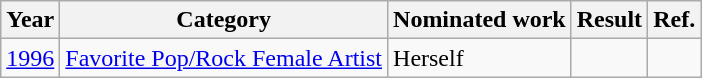<table class="wikitable">
<tr>
<th>Year</th>
<th>Category</th>
<th>Nominated work</th>
<th>Result</th>
<th>Ref.</th>
</tr>
<tr>
<td><a href='#'>1996</a></td>
<td><a href='#'>Favorite Pop/Rock Female Artist</a></td>
<td>Herself</td>
<td></td>
<td align="center"></td>
</tr>
</table>
